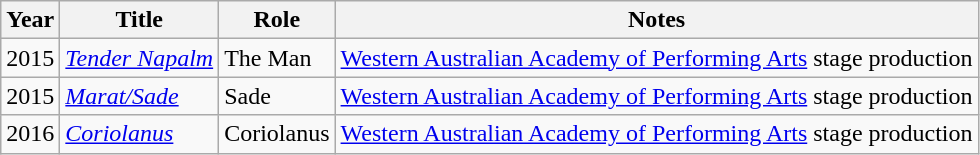<table class="wikitable sortable">
<tr>
<th>Year</th>
<th>Title</th>
<th>Role</th>
<th class="unsortable">Notes</th>
</tr>
<tr>
<td>2015</td>
<td><em><a href='#'>Tender Napalm</a></em></td>
<td>The Man</td>
<td><a href='#'>Western Australian Academy of Performing Arts</a> stage production</td>
</tr>
<tr>
<td>2015</td>
<td><em><a href='#'>Marat/Sade</a></em></td>
<td>Sade</td>
<td><a href='#'>Western Australian Academy of Performing Arts</a> stage production</td>
</tr>
<tr>
<td>2016</td>
<td><em><a href='#'>Coriolanus</a></em></td>
<td>Coriolanus</td>
<td><a href='#'>Western Australian Academy of Performing Arts</a> stage production</td>
</tr>
</table>
